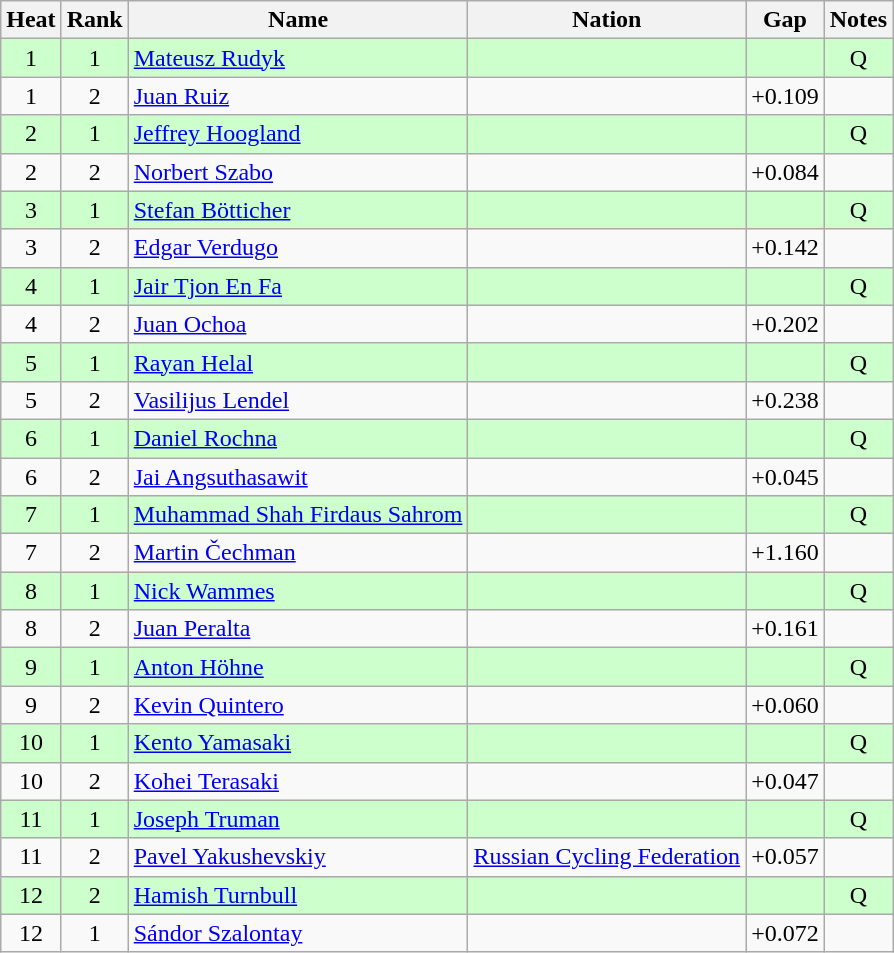<table class="wikitable sortable" style="text-align:center">
<tr>
<th>Heat</th>
<th>Rank</th>
<th>Name</th>
<th>Nation</th>
<th>Gap</th>
<th>Notes</th>
</tr>
<tr bgcolor=ccffcc>
<td>1</td>
<td>1</td>
<td align=left><a href='#'>Mateusz Rudyk</a></td>
<td align=left></td>
<td></td>
<td>Q</td>
</tr>
<tr>
<td>1</td>
<td>2</td>
<td align=left><a href='#'>Juan Ruiz</a></td>
<td align=left></td>
<td>+0.109</td>
<td></td>
</tr>
<tr bgcolor=ccffcc>
<td>2</td>
<td>1</td>
<td align=left><a href='#'>Jeffrey Hoogland</a></td>
<td align=left></td>
<td></td>
<td>Q</td>
</tr>
<tr>
<td>2</td>
<td>2</td>
<td align=left><a href='#'>Norbert Szabo</a></td>
<td align=left></td>
<td>+0.084</td>
<td></td>
</tr>
<tr bgcolor=ccffcc>
<td>3</td>
<td>1</td>
<td align=left><a href='#'>Stefan Bötticher</a></td>
<td align=left></td>
<td></td>
<td>Q</td>
</tr>
<tr>
<td>3</td>
<td>2</td>
<td align=left><a href='#'>Edgar Verdugo</a></td>
<td align=left></td>
<td>+0.142</td>
<td></td>
</tr>
<tr bgcolor=ccffcc>
<td>4</td>
<td>1</td>
<td align=left><a href='#'>Jair Tjon En Fa</a></td>
<td align=left></td>
<td></td>
<td>Q</td>
</tr>
<tr>
<td>4</td>
<td>2</td>
<td align=left><a href='#'>Juan Ochoa</a></td>
<td align=left></td>
<td>+0.202</td>
<td></td>
</tr>
<tr bgcolor=ccffcc>
<td>5</td>
<td>1</td>
<td align=left><a href='#'>Rayan Helal</a></td>
<td align=left></td>
<td></td>
<td>Q</td>
</tr>
<tr>
<td>5</td>
<td>2</td>
<td align=left><a href='#'>Vasilijus Lendel</a></td>
<td align=left></td>
<td>+0.238</td>
<td></td>
</tr>
<tr bgcolor=ccffcc>
<td>6</td>
<td>1</td>
<td align=left><a href='#'>Daniel Rochna</a></td>
<td align=left></td>
<td></td>
<td>Q</td>
</tr>
<tr>
<td>6</td>
<td>2</td>
<td align=left><a href='#'>Jai Angsuthasawit</a></td>
<td align=left></td>
<td>+0.045</td>
<td></td>
</tr>
<tr bgcolor=ccffcc>
<td>7</td>
<td>1</td>
<td align=left><a href='#'>Muhammad Shah Firdaus Sahrom</a></td>
<td align=left></td>
<td></td>
<td>Q</td>
</tr>
<tr>
<td>7</td>
<td>2</td>
<td align=left><a href='#'>Martin Čechman</a></td>
<td align=left></td>
<td>+1.160</td>
<td></td>
</tr>
<tr bgcolor=ccffcc>
<td>8</td>
<td>1</td>
<td align=left><a href='#'>Nick Wammes</a></td>
<td align=left></td>
<td></td>
<td>Q</td>
</tr>
<tr>
<td>8</td>
<td>2</td>
<td align=left><a href='#'>Juan Peralta</a></td>
<td align=left></td>
<td>+0.161</td>
<td></td>
</tr>
<tr bgcolor=ccffcc>
<td>9</td>
<td>1</td>
<td align=left><a href='#'>Anton Höhne</a></td>
<td align=left></td>
<td></td>
<td>Q</td>
</tr>
<tr>
<td>9</td>
<td>2</td>
<td align=left><a href='#'>Kevin Quintero</a></td>
<td align=left></td>
<td>+0.060</td>
<td></td>
</tr>
<tr bgcolor=ccffcc>
<td>10</td>
<td>1</td>
<td align=left><a href='#'>Kento Yamasaki</a></td>
<td align=left></td>
<td></td>
<td>Q</td>
</tr>
<tr>
<td>10</td>
<td>2</td>
<td align=left><a href='#'>Kohei Terasaki</a></td>
<td align=left></td>
<td>+0.047</td>
<td></td>
</tr>
<tr bgcolor=ccffcc>
<td>11</td>
<td>1</td>
<td align=left><a href='#'>Joseph Truman</a></td>
<td align=left></td>
<td></td>
<td>Q</td>
</tr>
<tr>
<td>11</td>
<td>2</td>
<td align=left><a href='#'>Pavel Yakushevskiy</a></td>
<td align=left><a href='#'>Russian Cycling Federation</a></td>
<td>+0.057</td>
<td></td>
</tr>
<tr bgcolor=ccffcc>
<td>12</td>
<td>2</td>
<td align=left><a href='#'>Hamish Turnbull</a></td>
<td align=left></td>
<td></td>
<td>Q</td>
</tr>
<tr>
<td>12</td>
<td>1</td>
<td align=left><a href='#'>Sándor Szalontay</a></td>
<td align=left></td>
<td>+0.072</td>
<td></td>
</tr>
</table>
